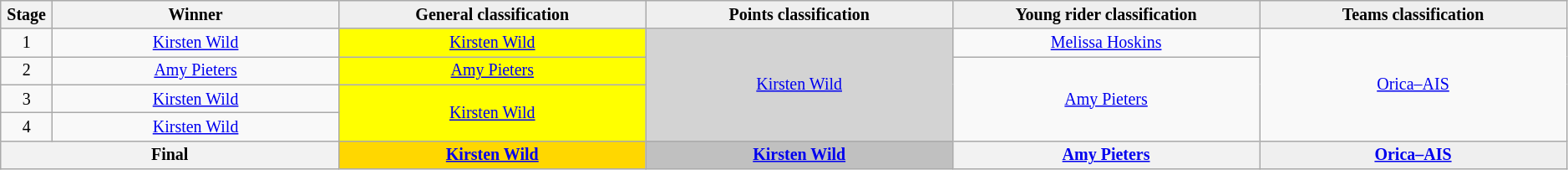<table class="wikitable" style="text-align: center; font-size:smaller;">
<tr style="background-color: #efefef;">
<th width="1%">Stage</th>
<th width="14%">Winner</th>
<th style="background:#EFEFEF;" width="15%">General classification<br></th>
<th style="background:#EFEFEF;" width="15%">Points classification<br></th>
<th style="background:#EFEFEF"  width="15%">Young rider classification<br></th>
<th style="background:#EFEFEF;" width="15%">Teams classification</th>
</tr>
<tr>
<td>1</td>
<td><a href='#'>Kirsten Wild</a></td>
<td style="background:yellow;"><a href='#'>Kirsten Wild</a></td>
<td style="background:lightgrey;" rowspan=4><a href='#'>Kirsten Wild</a></td>
<td style="background:offwhite;"><a href='#'>Melissa Hoskins</a></td>
<td rowspan=4><a href='#'>Orica–AIS</a></td>
</tr>
<tr>
<td>2</td>
<td><a href='#'>Amy Pieters</a></td>
<td style="background:yellow;"><a href='#'>Amy Pieters</a></td>
<td style="background:offwhite;" rowspan=3><a href='#'>Amy Pieters</a></td>
</tr>
<tr>
<td>3</td>
<td><a href='#'>Kirsten Wild</a></td>
<td style="background:yellow;" rowspan=2><a href='#'>Kirsten Wild</a></td>
</tr>
<tr>
<td>4</td>
<td><a href='#'>Kirsten Wild</a></td>
</tr>
<tr>
<th colspan=2><strong>Final</strong></th>
<th style="background:gold;"><a href='#'>Kirsten Wild</a></th>
<th style="background:silver;"><a href='#'>Kirsten Wild</a></th>
<th style="background:offwhite;"><a href='#'>Amy Pieters</a></th>
<th style="background:#EFEFEF;"><a href='#'>Orica–AIS</a></th>
</tr>
</table>
